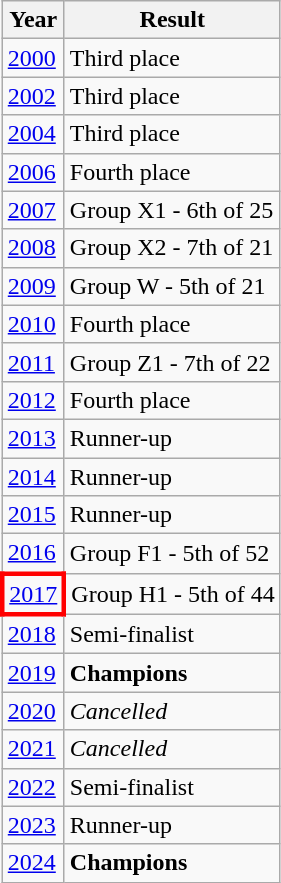<table class="wikitable">
<tr>
<th>Year</th>
<th>Result</th>
</tr>
<tr>
<td><a href='#'>2000</a></td>
<td> Third place</td>
</tr>
<tr>
<td><a href='#'>2002</a></td>
<td> Third place</td>
</tr>
<tr>
<td><a href='#'>2004</a></td>
<td> Third place</td>
</tr>
<tr>
<td><a href='#'>2006</a></td>
<td>Fourth place</td>
</tr>
<tr>
<td><a href='#'>2007</a></td>
<td>Group X1 - 6th of 25</td>
</tr>
<tr>
<td><a href='#'>2008</a></td>
<td>Group X2 - 7th of 21</td>
</tr>
<tr>
<td><a href='#'>2009</a></td>
<td>Group W - 5th of 21</td>
</tr>
<tr>
<td><a href='#'>2010</a></td>
<td>Fourth place</td>
</tr>
<tr>
<td><a href='#'>2011</a></td>
<td>Group Z1 - 7th of 22</td>
</tr>
<tr>
<td><a href='#'>2012</a></td>
<td>Fourth place</td>
</tr>
<tr>
<td><a href='#'>2013</a></td>
<td> Runner-up</td>
</tr>
<tr>
<td><a href='#'>2014</a></td>
<td> Runner-up</td>
</tr>
<tr>
<td><a href='#'>2015</a></td>
<td> Runner-up</td>
</tr>
<tr>
<td><a href='#'>2016</a></td>
<td>Group F1 - 5th of 52</td>
</tr>
<tr>
<td style="border: 3px solid red"><a href='#'>2017</a></td>
<td>Group H1 - 5th of 44</td>
</tr>
<tr>
<td><a href='#'>2018</a></td>
<td> Semi-finalist</td>
</tr>
<tr>
<td><a href='#'>2019</a></td>
<td> <strong>Champions</strong></td>
</tr>
<tr>
<td><a href='#'>2020</a></td>
<td><em>Cancelled</em></td>
</tr>
<tr>
<td><a href='#'>2021</a></td>
<td><em>Cancelled</em></td>
</tr>
<tr>
<td><a href='#'>2022</a></td>
<td> Semi-finalist</td>
</tr>
<tr>
<td><a href='#'>2023</a></td>
<td> Runner-up</td>
</tr>
<tr>
<td><a href='#'>2024</a></td>
<td> <strong>Champions</strong></td>
</tr>
</table>
